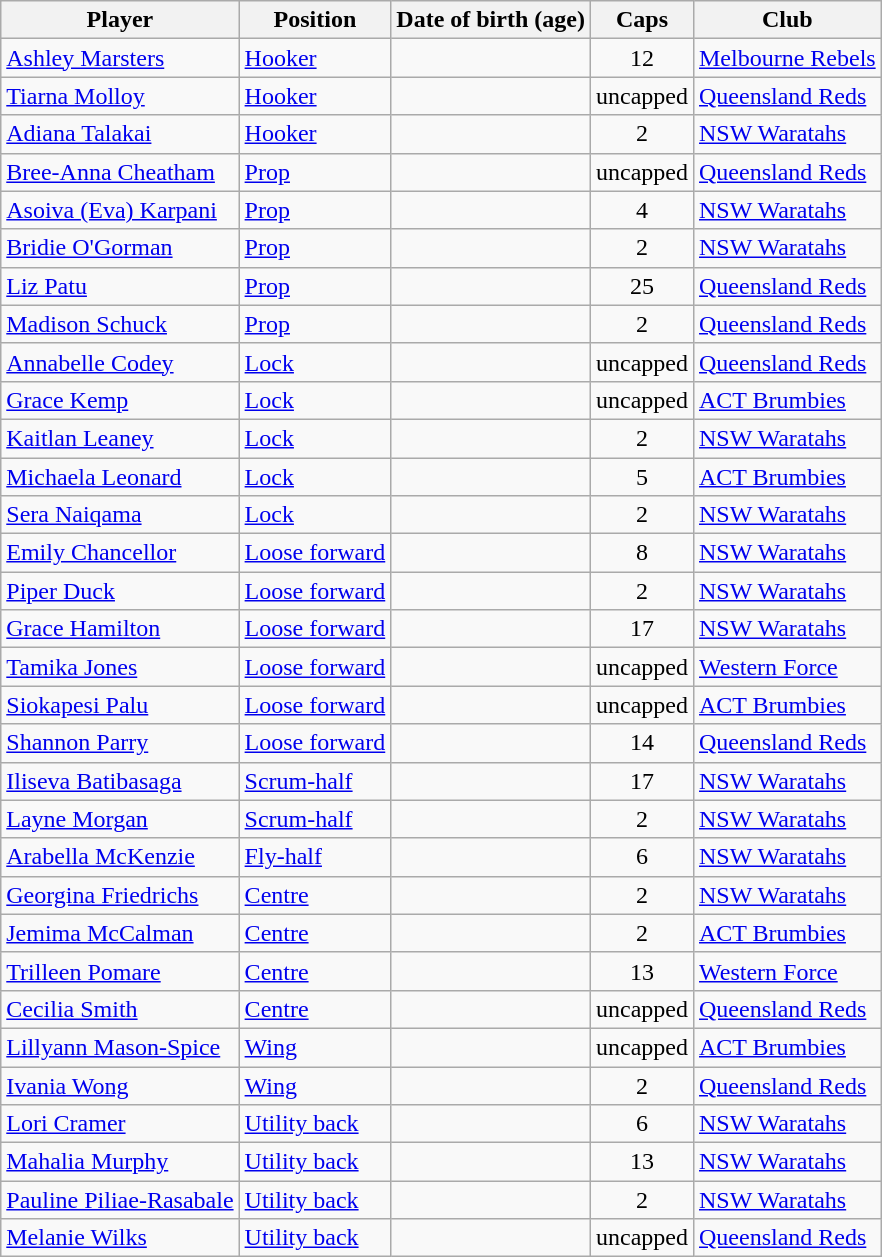<table class="wikitable sortable">
<tr>
<th>Player</th>
<th>Position</th>
<th>Date of birth (age)</th>
<th>Caps</th>
<th>Club</th>
</tr>
<tr>
<td><a href='#'>Ashley Marsters</a></td>
<td><a href='#'>Hooker</a></td>
<td></td>
<td align="center">12</td>
<td> <a href='#'>Melbourne Rebels</a></td>
</tr>
<tr>
<td><a href='#'>Tiarna Molloy</a></td>
<td><a href='#'>Hooker</a></td>
<td></td>
<td align="center">uncapped</td>
<td> <a href='#'>Queensland Reds</a></td>
</tr>
<tr>
<td><a href='#'>Adiana Talakai</a></td>
<td><a href='#'>Hooker</a></td>
<td></td>
<td align="center">2</td>
<td> <a href='#'>NSW Waratahs</a></td>
</tr>
<tr>
<td><a href='#'>Bree-Anna Cheatham</a></td>
<td><a href='#'>Prop</a></td>
<td></td>
<td align="center">uncapped</td>
<td> <a href='#'>Queensland Reds</a></td>
</tr>
<tr>
<td><a href='#'>Asoiva (Eva) Karpani</a></td>
<td><a href='#'>Prop</a></td>
<td></td>
<td align="center">4</td>
<td> <a href='#'>NSW Waratahs</a></td>
</tr>
<tr>
<td><a href='#'>Bridie O'Gorman</a></td>
<td><a href='#'>Prop</a></td>
<td></td>
<td align="center">2</td>
<td> <a href='#'>NSW Waratahs</a></td>
</tr>
<tr>
<td><a href='#'>Liz Patu</a></td>
<td><a href='#'>Prop</a></td>
<td></td>
<td align="center">25</td>
<td> <a href='#'>Queensland Reds</a></td>
</tr>
<tr>
<td><a href='#'>Madison Schuck</a></td>
<td><a href='#'>Prop</a></td>
<td></td>
<td align="center">2</td>
<td> <a href='#'>Queensland Reds</a></td>
</tr>
<tr>
<td><a href='#'>Annabelle Codey</a></td>
<td><a href='#'>Lock</a></td>
<td></td>
<td align="center">uncapped</td>
<td> <a href='#'>Queensland Reds</a></td>
</tr>
<tr>
<td><a href='#'>Grace Kemp</a></td>
<td><a href='#'>Lock</a></td>
<td></td>
<td align="center">uncapped</td>
<td> <a href='#'>ACT Brumbies</a></td>
</tr>
<tr>
<td><a href='#'>Kaitlan Leaney</a></td>
<td><a href='#'>Lock</a></td>
<td></td>
<td align="center">2</td>
<td> <a href='#'>NSW Waratahs</a></td>
</tr>
<tr>
<td><a href='#'>Michaela Leonard</a></td>
<td><a href='#'>Lock</a></td>
<td></td>
<td align="center">5</td>
<td> <a href='#'>ACT Brumbies</a></td>
</tr>
<tr>
<td><a href='#'>Sera Naiqama</a></td>
<td><a href='#'>Lock</a></td>
<td></td>
<td align="center">2</td>
<td> <a href='#'>NSW Waratahs</a></td>
</tr>
<tr>
<td><a href='#'>Emily Chancellor</a></td>
<td><a href='#'>Loose forward</a></td>
<td></td>
<td align="center">8</td>
<td> <a href='#'>NSW Waratahs</a></td>
</tr>
<tr>
<td><a href='#'>Piper Duck</a></td>
<td><a href='#'>Loose forward</a></td>
<td></td>
<td align="center">2</td>
<td> <a href='#'>NSW Waratahs</a></td>
</tr>
<tr>
<td><a href='#'>Grace Hamilton</a></td>
<td><a href='#'>Loose forward</a></td>
<td></td>
<td align="center">17</td>
<td> <a href='#'>NSW Waratahs</a></td>
</tr>
<tr>
<td><a href='#'>Tamika Jones</a></td>
<td><a href='#'>Loose forward</a></td>
<td></td>
<td align="center">uncapped</td>
<td> <a href='#'>Western Force</a></td>
</tr>
<tr>
<td><a href='#'>Siokapesi Palu</a></td>
<td><a href='#'>Loose forward</a></td>
<td></td>
<td align="center">uncapped</td>
<td> <a href='#'>ACT Brumbies</a></td>
</tr>
<tr>
<td><a href='#'>Shannon Parry</a></td>
<td><a href='#'>Loose forward</a></td>
<td></td>
<td align="center">14</td>
<td> <a href='#'>Queensland Reds</a></td>
</tr>
<tr>
<td><a href='#'>Iliseva Batibasaga</a></td>
<td><a href='#'>Scrum-half</a></td>
<td></td>
<td align="center">17</td>
<td> <a href='#'>NSW Waratahs</a></td>
</tr>
<tr>
<td><a href='#'>Layne Morgan</a></td>
<td><a href='#'>Scrum-half</a></td>
<td></td>
<td align="center">2</td>
<td> <a href='#'>NSW Waratahs</a></td>
</tr>
<tr>
<td><a href='#'>Arabella McKenzie</a></td>
<td><a href='#'>Fly-half</a></td>
<td></td>
<td align="center">6</td>
<td> <a href='#'>NSW Waratahs</a></td>
</tr>
<tr>
<td><a href='#'>Georgina Friedrichs</a></td>
<td><a href='#'>Centre</a></td>
<td></td>
<td align="center">2</td>
<td> <a href='#'>NSW Waratahs</a></td>
</tr>
<tr>
<td><a href='#'>Jemima McCalman</a></td>
<td><a href='#'>Centre</a></td>
<td></td>
<td align="center">2</td>
<td> <a href='#'>ACT Brumbies</a></td>
</tr>
<tr>
<td><a href='#'>Trilleen Pomare</a></td>
<td><a href='#'>Centre</a></td>
<td></td>
<td align="center">13</td>
<td> <a href='#'>Western Force</a></td>
</tr>
<tr>
<td><a href='#'>Cecilia Smith</a></td>
<td><a href='#'>Centre</a></td>
<td></td>
<td align="center">uncapped</td>
<td> <a href='#'>Queensland Reds</a></td>
</tr>
<tr>
<td><a href='#'>Lillyann Mason-Spice</a></td>
<td><a href='#'>Wing</a></td>
<td></td>
<td align="center">uncapped</td>
<td> <a href='#'>ACT Brumbies</a></td>
</tr>
<tr>
<td><a href='#'>Ivania Wong</a></td>
<td><a href='#'>Wing</a></td>
<td></td>
<td align="center">2</td>
<td> <a href='#'>Queensland Reds</a></td>
</tr>
<tr>
<td><a href='#'>Lori Cramer</a></td>
<td><a href='#'>Utility back</a></td>
<td></td>
<td align="center">6</td>
<td> <a href='#'>NSW Waratahs</a></td>
</tr>
<tr>
<td><a href='#'>Mahalia Murphy</a></td>
<td><a href='#'>Utility back</a></td>
<td></td>
<td align="center">13</td>
<td> <a href='#'>NSW Waratahs</a></td>
</tr>
<tr>
<td><a href='#'>Pauline Piliae-Rasabale</a></td>
<td><a href='#'>Utility back</a></td>
<td></td>
<td align="center">2</td>
<td> <a href='#'>NSW Waratahs</a></td>
</tr>
<tr>
<td><a href='#'>Melanie Wilks</a></td>
<td><a href='#'>Utility back</a></td>
<td></td>
<td align="center">uncapped</td>
<td> <a href='#'>Queensland Reds</a></td>
</tr>
</table>
